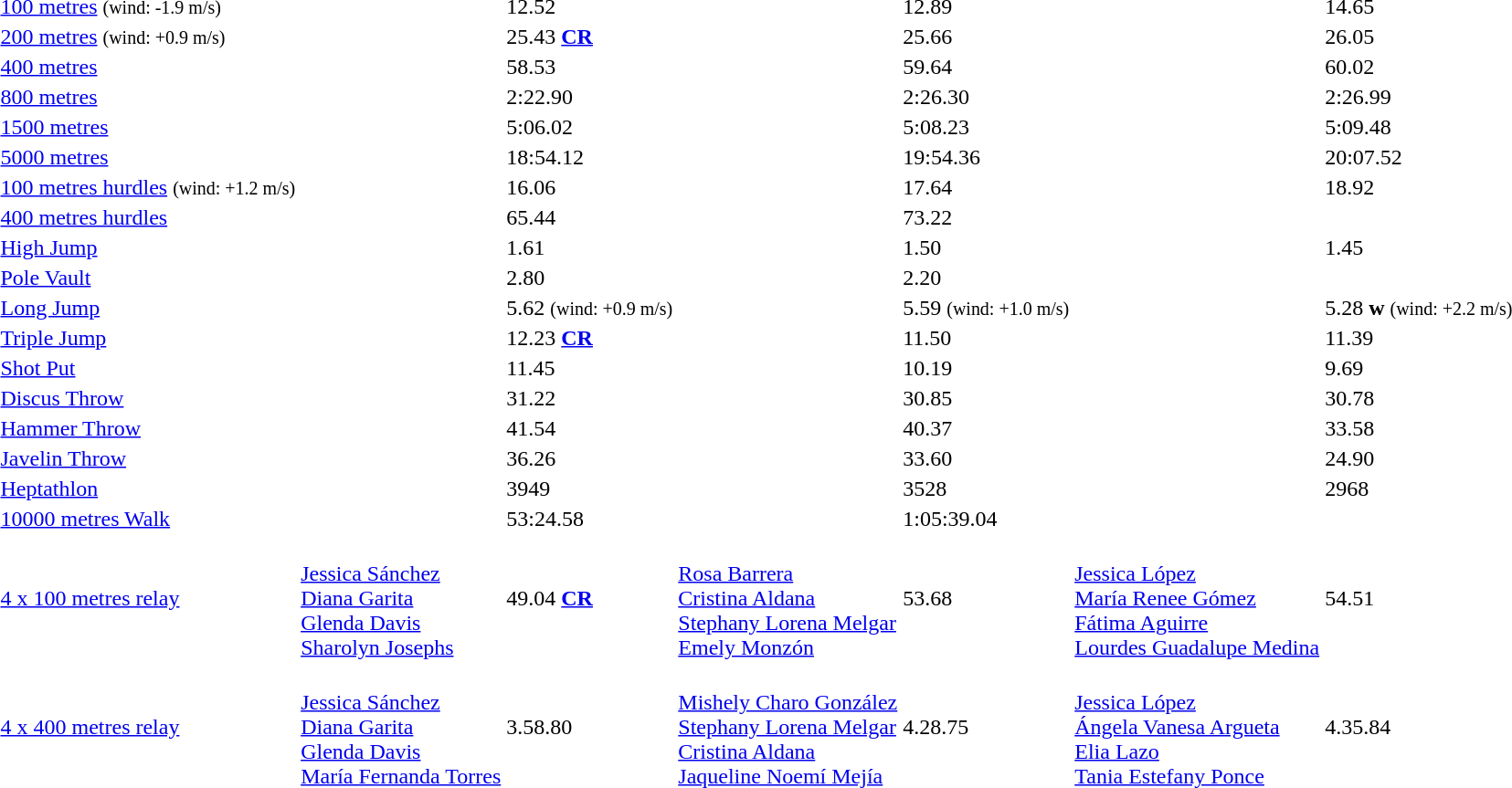<table>
<tr>
<td><a href='#'>100 metres</a> <small>(wind: -1.9 m/s)</small></td>
<td></td>
<td>12.52</td>
<td></td>
<td>12.89</td>
<td></td>
<td>14.65</td>
</tr>
<tr>
<td><a href='#'>200 metres</a> <small>(wind: +0.9 m/s)</small></td>
<td></td>
<td>25.43  <a href='#'><strong>CR</strong></a></td>
<td></td>
<td>25.66</td>
<td></td>
<td>26.05</td>
</tr>
<tr>
<td><a href='#'>400 metres</a></td>
<td></td>
<td>58.53</td>
<td></td>
<td>59.64</td>
<td></td>
<td>60.02</td>
</tr>
<tr>
<td><a href='#'>800 metres</a></td>
<td></td>
<td>2:22.90</td>
<td></td>
<td>2:26.30</td>
<td></td>
<td>2:26.99</td>
</tr>
<tr>
<td><a href='#'>1500 metres</a></td>
<td></td>
<td>5:06.02</td>
<td></td>
<td>5:08.23</td>
<td></td>
<td>5:09.48</td>
</tr>
<tr>
<td><a href='#'>5000 metres</a></td>
<td></td>
<td>18:54.12</td>
<td></td>
<td>19:54.36</td>
<td></td>
<td>20:07.52</td>
</tr>
<tr>
<td><a href='#'>100 metres hurdles</a> <small>(wind: +1.2 m/s)</small></td>
<td></td>
<td>16.06</td>
<td></td>
<td>17.64</td>
<td></td>
<td>18.92</td>
</tr>
<tr>
<td><a href='#'>400 metres hurdles</a></td>
<td></td>
<td>65.44</td>
<td></td>
<td>73.22</td>
<td></td>
<td></td>
</tr>
<tr>
<td><a href='#'>High Jump</a></td>
<td></td>
<td>1.61</td>
<td></td>
<td>1.50</td>
<td></td>
<td>1.45</td>
</tr>
<tr>
<td><a href='#'>Pole Vault</a></td>
<td></td>
<td>2.80</td>
<td></td>
<td>2.20</td>
<td></td>
<td></td>
</tr>
<tr>
<td><a href='#'>Long Jump</a></td>
<td></td>
<td>5.62 <small>(wind: +0.9 m/s)</small></td>
<td></td>
<td>5.59 <small>(wind: +1.0 m/s)</small></td>
<td></td>
<td>5.28 <strong>w</strong> <small>(wind: +2.2 m/s)</small></td>
</tr>
<tr>
<td><a href='#'>Triple Jump</a></td>
<td></td>
<td>12.23  <a href='#'><strong>CR</strong></a></td>
<td></td>
<td>11.50</td>
<td></td>
<td>11.39</td>
</tr>
<tr>
<td><a href='#'>Shot Put</a></td>
<td></td>
<td>11.45</td>
<td></td>
<td>10.19</td>
<td></td>
<td>9.69</td>
</tr>
<tr>
<td><a href='#'>Discus Throw</a></td>
<td></td>
<td>31.22</td>
<td></td>
<td>30.85</td>
<td></td>
<td>30.78</td>
</tr>
<tr>
<td><a href='#'>Hammer Throw</a></td>
<td></td>
<td>41.54</td>
<td></td>
<td>40.37</td>
<td></td>
<td>33.58</td>
</tr>
<tr>
<td><a href='#'>Javelin Throw</a></td>
<td></td>
<td>36.26</td>
<td></td>
<td>33.60</td>
<td></td>
<td>24.90</td>
</tr>
<tr>
<td><a href='#'>Heptathlon</a></td>
<td></td>
<td>3949</td>
<td></td>
<td>3528</td>
<td></td>
<td>2968</td>
</tr>
<tr>
<td><a href='#'>10000 metres Walk</a></td>
<td></td>
<td>53:24.58</td>
<td></td>
<td>1:05:39.04</td>
<td></td>
<td></td>
</tr>
<tr>
<td><a href='#'>4 x 100 metres relay</a></td>
<td> <br> <a href='#'>Jessica Sánchez</a> <br> <a href='#'>Diana Garita</a> <br> <a href='#'>Glenda Davis</a> <br> <a href='#'>Sharolyn Josephs</a></td>
<td>49.04  <a href='#'><strong>CR</strong></a></td>
<td> <br> <a href='#'>Rosa Barrera</a> <br> <a href='#'>Cristina Aldana</a> <br> <a href='#'>Stephany Lorena Melgar</a> <br> <a href='#'>Emely Monzón</a></td>
<td>53.68</td>
<td> <br> <a href='#'>Jessica López</a> <br> <a href='#'>María Renee Gómez</a> <br> <a href='#'>Fátima Aguirre</a> <br> <a href='#'>Lourdes Guadalupe Medina</a></td>
<td>54.51</td>
</tr>
<tr>
<td><a href='#'>4 x 400 metres relay</a></td>
<td> <br> <a href='#'>Jessica Sánchez</a> <br> <a href='#'>Diana Garita</a> <br> <a href='#'>Glenda Davis</a> <br> <a href='#'>María Fernanda Torres</a></td>
<td>3.58.80</td>
<td> <br> <a href='#'>Mishely Charo González</a> <br> <a href='#'>Stephany Lorena Melgar</a> <br> <a href='#'>Cristina Aldana</a> <br> <a href='#'>Jaqueline Noemí Mejía</a></td>
<td>4.28.75</td>
<td> <br> <a href='#'>Jessica López</a> <br> <a href='#'>Ángela Vanesa Argueta</a> <br> <a href='#'>Elia Lazo</a> <br> <a href='#'>Tania Estefany Ponce</a></td>
<td>4.35.84</td>
</tr>
</table>
